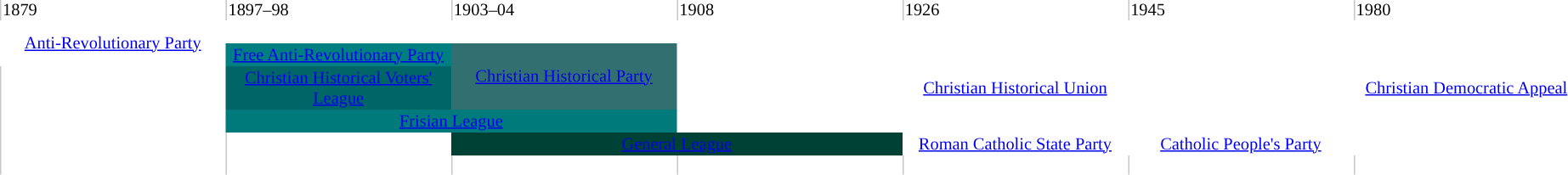<table width="100%" cellspacing="0" style="font-size:85%; text-align:center">
<tr style="vertical-align:top; line-height:1.0em; text-align:left">
<td width="14%" style="border-left:1px solid #C7C7C7">1879</td>
<td width="14%" style="border-left:1px solid #C7C7C7">1897–98</td>
<td width="14%" style="border-left:1px solid #C7C7C7">1903–04</td>
<td width="14%" style="border-left:1px solid #C7C7C7">1908</td>
<td width="14%" style="border-left:1px solid #C7C7C7">1926</td>
<td width="14%" style="border-left:1px solid #C7C7C7">1945</td>
<td width="14%" style="border-left:1px solid #C7C7C7">1980</td>
<td width="2%"></td>
</tr>
<tr>
<td rowspan="2" style="background:"><a href='#'><span>Anti-Revolutionary Party</span></a></td>
<td colspan="5" style="background:"> </td>
<td rowspan="5" style="background:"><a href='#'><span>Christian Democratic Appeal</span></a></td>
<td rowspan="5" style="background-image: linear-gradient(to right, "></td>
</tr>
<tr>
<td style="background:#007f80"><a href='#'><span>Free Anti-Revolutionary Party</span></a></td>
<td rowspan="2" style="background:#326f70"><a href='#'><span>Christian Historical Party</span></a></td>
<td rowspan="3" colspan="3" style="background:"><a href='#'><span>Christian Historical Union</span></a></td>
</tr>
<tr>
<td style="border-left:1px solid #C7C7C7"> </td>
<td style="background:#006566"><a href='#'><span>Christian Historical Voters' League</span></a></td>
</tr>
<tr>
<td style="border-left:1px solid #C7C7C7"> </td>
<td colspan="2" style="background:#007a7b"><a href='#'><span>Frisian League</span></a></td>
</tr>
<tr>
<td style="border-left:1px solid #C7C7C7"> </td>
<td style="border-left:1px solid #C7C7C7"> </td>
<td colspan="2" style="background:#004135"><a href='#'><span>General League</span></a></td>
<td style="background:"><a href='#'><span>Roman Catholic State Party</span></a></td>
<td style="background:"><a href='#'><span>Catholic People's Party</span></a></td>
</tr>
<tr style="line-height:1em">
<td style="border-left:1px solid #C7C7C7"> </td>
<td style="border-left:1px solid #C7C7C7"> </td>
<td style="border-left:1px solid #C7C7C7"> </td>
<td style="border-left:1px solid #C7C7C7"> </td>
<td style="border-left:1px solid #C7C7C7"> </td>
<td style="border-left:1px solid #C7C7C7"> </td>
<td style="border-left:1px solid #C7C7C7"> </td>
</tr>
</table>
